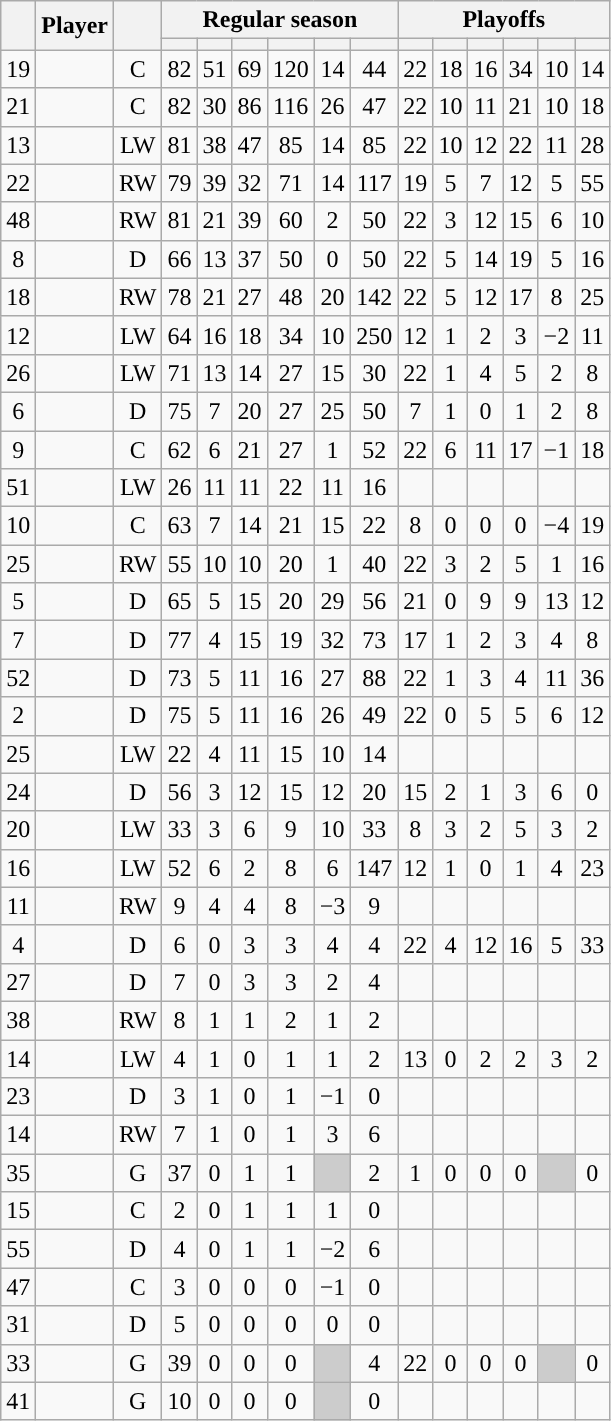<table class="wikitable sortable plainrowheaders" style="text-align:center;">
<tr>
<th scope="col" data-sort-type="number" rowspan="2"></th>
<th scope="col" rowspan="2">Player</th>
<th scope="col" rowspan="2"></th>
<th scope=colgroup colspan=6>Regular season</th>
<th scope=colgroup colspan=6>Playoffs</th>
</tr>
<tr>
<th scope="col" data-sort-type="number"></th>
<th scope="col" data-sort-type="number"></th>
<th scope="col" data-sort-type="number"></th>
<th scope="col" data-sort-type="number"></th>
<th scope="col" data-sort-type="number"></th>
<th scope="col" data-sort-type="number"></th>
<th scope="col" data-sort-type="number"></th>
<th scope="col" data-sort-type="number"></th>
<th scope="col" data-sort-type="number"></th>
<th scope="col" data-sort-type="number"></th>
<th scope="col" data-sort-type="number"></th>
<th scope="col" data-sort-type="number"></th>
</tr>
<tr>
<td scope="row">19</td>
<td align="left"></td>
<td>C</td>
<td>82</td>
<td>51</td>
<td>69</td>
<td>120</td>
<td>14</td>
<td>44</td>
<td>22</td>
<td>18</td>
<td>16</td>
<td>34</td>
<td>10</td>
<td>14</td>
</tr>
<tr>
<td scope="row">21</td>
<td align="left"></td>
<td>C</td>
<td>82</td>
<td>30</td>
<td>86</td>
<td>116</td>
<td>26</td>
<td>47</td>
<td>22</td>
<td>10</td>
<td>11</td>
<td>21</td>
<td>10</td>
<td>18</td>
</tr>
<tr>
<td scope="row">13</td>
<td align="left"></td>
<td>LW</td>
<td>81</td>
<td>38</td>
<td>47</td>
<td>85</td>
<td>14</td>
<td>85</td>
<td>22</td>
<td>10</td>
<td>12</td>
<td>22</td>
<td>11</td>
<td>28</td>
</tr>
<tr>
<td scope="row">22</td>
<td align="left"></td>
<td>RW</td>
<td>79</td>
<td>39</td>
<td>32</td>
<td>71</td>
<td>14</td>
<td>117</td>
<td>19</td>
<td>5</td>
<td>7</td>
<td>12</td>
<td>5</td>
<td>55</td>
</tr>
<tr>
<td scope="row">48</td>
<td align="left"></td>
<td>RW</td>
<td>81</td>
<td>21</td>
<td>39</td>
<td>60</td>
<td>2</td>
<td>50</td>
<td>22</td>
<td>3</td>
<td>12</td>
<td>15</td>
<td>6</td>
<td>10</td>
</tr>
<tr>
<td scope="row">8</td>
<td align="left"></td>
<td>D</td>
<td>66</td>
<td>13</td>
<td>37</td>
<td>50</td>
<td>0</td>
<td>50</td>
<td>22</td>
<td>5</td>
<td>14</td>
<td>19</td>
<td>5</td>
<td>16</td>
</tr>
<tr>
<td scope="row">18</td>
<td align="left"></td>
<td>RW</td>
<td>78</td>
<td>21</td>
<td>27</td>
<td>48</td>
<td>20</td>
<td>142</td>
<td>22</td>
<td>5</td>
<td>12</td>
<td>17</td>
<td>8</td>
<td>25</td>
</tr>
<tr>
<td scope="row">12</td>
<td align="left"></td>
<td>LW</td>
<td>64</td>
<td>16</td>
<td>18</td>
<td>34</td>
<td>10</td>
<td>250</td>
<td>12</td>
<td>1</td>
<td>2</td>
<td>3</td>
<td>−2</td>
<td>11</td>
</tr>
<tr>
<td scope="row">26</td>
<td align="left"></td>
<td>LW</td>
<td>71</td>
<td>13</td>
<td>14</td>
<td>27</td>
<td>15</td>
<td>30</td>
<td>22</td>
<td>1</td>
<td>4</td>
<td>5</td>
<td>2</td>
<td>8</td>
</tr>
<tr>
<td scope="row">6</td>
<td align="left"></td>
<td>D</td>
<td>75</td>
<td>7</td>
<td>20</td>
<td>27</td>
<td>25</td>
<td>50</td>
<td>7</td>
<td>1</td>
<td>0</td>
<td>1</td>
<td>2</td>
<td>8</td>
</tr>
<tr>
<td scope="row">9</td>
<td align="left"></td>
<td>C</td>
<td>62</td>
<td>6</td>
<td>21</td>
<td>27</td>
<td>1</td>
<td>52</td>
<td>22</td>
<td>6</td>
<td>11</td>
<td>17</td>
<td>−1</td>
<td>18</td>
</tr>
<tr>
<td scope="row">51</td>
<td align="left"></td>
<td>LW</td>
<td>26</td>
<td>11</td>
<td>11</td>
<td>22</td>
<td>11</td>
<td>16</td>
<td></td>
<td></td>
<td></td>
<td></td>
<td></td>
<td></td>
</tr>
<tr>
<td scope="row">10</td>
<td align="left"></td>
<td>C</td>
<td>63</td>
<td>7</td>
<td>14</td>
<td>21</td>
<td>15</td>
<td>22</td>
<td>8</td>
<td>0</td>
<td>0</td>
<td>0</td>
<td>−4</td>
<td>19</td>
</tr>
<tr>
<td scope="row">25</td>
<td align="left"></td>
<td>RW</td>
<td>55</td>
<td>10</td>
<td>10</td>
<td>20</td>
<td>1</td>
<td>40</td>
<td>22</td>
<td>3</td>
<td>2</td>
<td>5</td>
<td>1</td>
<td>16</td>
</tr>
<tr>
<td scope="row">5</td>
<td align="left"></td>
<td>D</td>
<td>65</td>
<td>5</td>
<td>15</td>
<td>20</td>
<td>29</td>
<td>56</td>
<td>21</td>
<td>0</td>
<td>9</td>
<td>9</td>
<td>13</td>
<td>12</td>
</tr>
<tr>
<td scope="row">7</td>
<td align="left"></td>
<td>D</td>
<td>77</td>
<td>4</td>
<td>15</td>
<td>19</td>
<td>32</td>
<td>73</td>
<td>17</td>
<td>1</td>
<td>2</td>
<td>3</td>
<td>4</td>
<td>8</td>
</tr>
<tr>
<td scope="row">52</td>
<td align="left"></td>
<td>D</td>
<td>73</td>
<td>5</td>
<td>11</td>
<td>16</td>
<td>27</td>
<td>88</td>
<td>22</td>
<td>1</td>
<td>3</td>
<td>4</td>
<td>11</td>
<td>36</td>
</tr>
<tr>
<td scope="row">2</td>
<td align="left"></td>
<td>D</td>
<td>75</td>
<td>5</td>
<td>11</td>
<td>16</td>
<td>26</td>
<td>49</td>
<td>22</td>
<td>0</td>
<td>5</td>
<td>5</td>
<td>6</td>
<td>12</td>
</tr>
<tr>
<td scope="row">25</td>
<td align="left"></td>
<td>LW</td>
<td>22</td>
<td>4</td>
<td>11</td>
<td>15</td>
<td>10</td>
<td>14</td>
<td></td>
<td></td>
<td></td>
<td></td>
<td></td>
<td></td>
</tr>
<tr>
<td scope="row">24</td>
<td align="left"></td>
<td>D</td>
<td>56</td>
<td>3</td>
<td>12</td>
<td>15</td>
<td>12</td>
<td>20</td>
<td>15</td>
<td>2</td>
<td>1</td>
<td>3</td>
<td>6</td>
<td>0</td>
</tr>
<tr>
<td scope="row">20</td>
<td align="left"></td>
<td>LW</td>
<td>33</td>
<td>3</td>
<td>6</td>
<td>9</td>
<td>10</td>
<td>33</td>
<td>8</td>
<td>3</td>
<td>2</td>
<td>5</td>
<td>3</td>
<td>2</td>
</tr>
<tr>
<td scope="row">16</td>
<td align="left"></td>
<td>LW</td>
<td>52</td>
<td>6</td>
<td>2</td>
<td>8</td>
<td>6</td>
<td>147</td>
<td>12</td>
<td>1</td>
<td>0</td>
<td>1</td>
<td>4</td>
<td>23</td>
</tr>
<tr>
<td scope="row">11</td>
<td align="left"></td>
<td>RW</td>
<td>9</td>
<td>4</td>
<td>4</td>
<td>8</td>
<td>−3</td>
<td>9</td>
<td></td>
<td></td>
<td></td>
<td></td>
<td></td>
<td></td>
</tr>
<tr>
<td scope="row">4</td>
<td align="left"></td>
<td>D</td>
<td>6</td>
<td>0</td>
<td>3</td>
<td>3</td>
<td>4</td>
<td>4</td>
<td>22</td>
<td>4</td>
<td>12</td>
<td>16</td>
<td>5</td>
<td>33</td>
</tr>
<tr>
<td scope="row">27</td>
<td align="left"></td>
<td>D</td>
<td>7</td>
<td>0</td>
<td>3</td>
<td>3</td>
<td>2</td>
<td>4</td>
<td></td>
<td></td>
<td></td>
<td></td>
<td></td>
<td></td>
</tr>
<tr>
<td scope="row">38</td>
<td align="left"></td>
<td>RW</td>
<td>8</td>
<td>1</td>
<td>1</td>
<td>2</td>
<td>1</td>
<td>2</td>
<td></td>
<td></td>
<td></td>
<td></td>
<td></td>
<td></td>
</tr>
<tr>
<td scope="row">14</td>
<td align="left"></td>
<td>LW</td>
<td>4</td>
<td>1</td>
<td>0</td>
<td>1</td>
<td>1</td>
<td>2</td>
<td>13</td>
<td>0</td>
<td>2</td>
<td>2</td>
<td>3</td>
<td>2</td>
</tr>
<tr>
<td scope="row">23</td>
<td align="left"></td>
<td>D</td>
<td>3</td>
<td>1</td>
<td>0</td>
<td>1</td>
<td>−1</td>
<td>0</td>
<td></td>
<td></td>
<td></td>
<td></td>
<td></td>
<td></td>
</tr>
<tr>
<td scope="row">14</td>
<td align="left"></td>
<td>RW</td>
<td>7</td>
<td>1</td>
<td>0</td>
<td>1</td>
<td>3</td>
<td>6</td>
<td></td>
<td></td>
<td></td>
<td></td>
<td></td>
<td></td>
</tr>
<tr>
<td scope="row">35</td>
<td align="left"></td>
<td>G</td>
<td>37</td>
<td>0</td>
<td>1</td>
<td>1</td>
<td style="background:#ccc"></td>
<td>2</td>
<td>1</td>
<td>0</td>
<td>0</td>
<td>0</td>
<td style="background:#ccc"></td>
<td>0</td>
</tr>
<tr>
<td scope="row">15</td>
<td align="left"></td>
<td>C</td>
<td>2</td>
<td>0</td>
<td>1</td>
<td>1</td>
<td>1</td>
<td>0</td>
<td></td>
<td></td>
<td></td>
<td></td>
<td></td>
<td></td>
</tr>
<tr>
<td scope="row">55</td>
<td align="left"></td>
<td>D</td>
<td>4</td>
<td>0</td>
<td>1</td>
<td>1</td>
<td>−2</td>
<td>6</td>
<td></td>
<td></td>
<td></td>
<td></td>
<td></td>
<td></td>
</tr>
<tr>
<td scope="row">47</td>
<td align="left"></td>
<td>C</td>
<td>3</td>
<td>0</td>
<td>0</td>
<td>0</td>
<td>−1</td>
<td>0</td>
<td></td>
<td></td>
<td></td>
<td></td>
<td></td>
<td></td>
</tr>
<tr>
<td scope="row">31</td>
<td align="left"></td>
<td>D</td>
<td>5</td>
<td>0</td>
<td>0</td>
<td>0</td>
<td>0</td>
<td>0</td>
<td></td>
<td></td>
<td></td>
<td></td>
<td></td>
<td></td>
</tr>
<tr>
<td scope="row">33</td>
<td align="left"></td>
<td>G</td>
<td>39</td>
<td>0</td>
<td>0</td>
<td>0</td>
<td style="background:#ccc"></td>
<td>4</td>
<td>22</td>
<td>0</td>
<td>0</td>
<td>0</td>
<td style="background:#ccc"></td>
<td>0</td>
</tr>
<tr>
<td scope="row">41</td>
<td align="left"></td>
<td>G</td>
<td>10</td>
<td>0</td>
<td>0</td>
<td>0</td>
<td style="background:#ccc"></td>
<td>0</td>
<td></td>
<td></td>
<td></td>
<td></td>
<td></td>
<td></td>
</tr>
</table>
